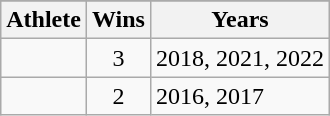<table class="wikitable">
<tr>
</tr>
<tr>
<th>Athlete</th>
<th>Wins</th>
<th>Years</th>
</tr>
<tr>
<td></td>
<td align=center>3</td>
<td>2018, 2021, 2022</td>
</tr>
<tr>
<td></td>
<td align=center>2</td>
<td>2016, 2017</td>
</tr>
</table>
